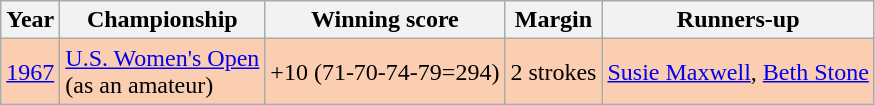<table class="wikitable">
<tr>
<th>Year</th>
<th>Championship</th>
<th>Winning score</th>
<th>Margin</th>
<th>Runners-up</th>
</tr>
<tr style="background:#FBCEB1;">
<td><a href='#'>1967</a></td>
<td><a href='#'>U.S. Women's Open</a><br>(as an amateur)</td>
<td>+10 (71-70-74-79=294)</td>
<td>2 strokes</td>
<td> <a href='#'>Susie Maxwell</a>,  <a href='#'>Beth Stone</a></td>
</tr>
</table>
